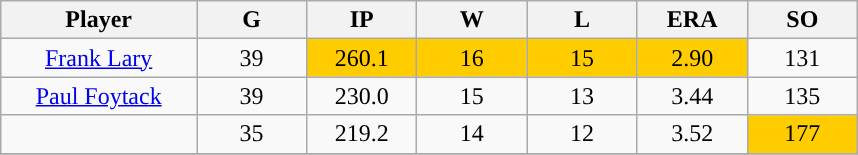<table class="wikitable sortable">
<tr>
<th bgcolor="#DDDDFF" width="16%">Player</th>
<th bgcolor="#DDDDFF" width="9%">G</th>
<th bgcolor="#DDDDFF" width="9%">IP</th>
<th bgcolor="#DDDDFF" width="9%">W</th>
<th bgcolor="#DDDDFF" width="9%">L</th>
<th bgcolor="#DDDDFF" width="9%">ERA</th>
<th bgcolor="#DDDDFF" width="9%">SO</th>
</tr>
<tr align="center">
<td><a href='#'>Frank Lary</a></td>
<td>39</td>
<td style="background:#fc0;">260.1</td>
<td style="background:#fc0;">16</td>
<td style="background:#fc0;">15</td>
<td style="background:#fc0;">2.90</td>
<td>131</td>
</tr>
<tr align=center>
<td><a href='#'>Paul Foytack</a></td>
<td>39</td>
<td>230.0</td>
<td>15</td>
<td>13</td>
<td>3.44</td>
<td>135</td>
</tr>
<tr align=center>
<td></td>
<td>35</td>
<td>219.2</td>
<td>14</td>
<td>12</td>
<td>3.52</td>
<td style="background:#fc0;">177</td>
</tr>
<tr align="center">
</tr>
</table>
